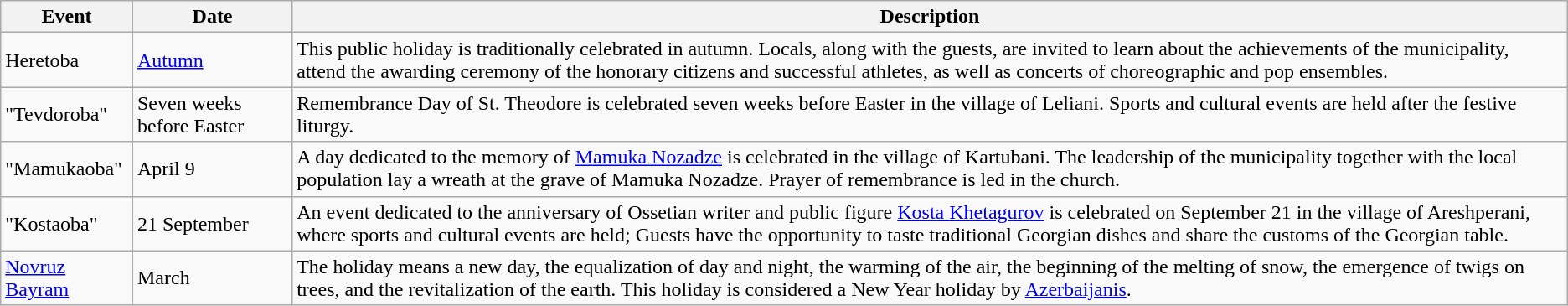<table class="wikitable">
<tr>
<th>Event</th>
<th>Date</th>
<th>Description</th>
</tr>
<tr>
<td>Heretoba</td>
<td><a href='#'>Autumn</a></td>
<td>This public holiday is traditionally celebrated in autumn. Locals, along with the guests, are invited to learn about the achievements of the municipality, attend the awarding ceremony of the honorary citizens and successful athletes, as well as concerts of choreographic and pop ensembles.</td>
</tr>
<tr>
<td>"Tevdoroba"</td>
<td>Seven weeks before Easter</td>
<td>Remembrance Day of St. Theodore is celebrated seven weeks before Easter in the village of Leliani. Sports and cultural events are held after the festive liturgy.</td>
</tr>
<tr>
<td>"Mamukaoba"</td>
<td>April 9</td>
<td>A day dedicated to the memory of <a href='#'>Mamuka Nozadze</a> is celebrated in the village of Kartubani. The leadership of the municipality together with the local population lay a wreath at the grave of Mamuka Nozadze. Prayer of remembrance is led in the church.</td>
</tr>
<tr>
<td>"Kostaoba"</td>
<td>21 September</td>
<td>An event dedicated to the anniversary of Ossetian writer and public figure <a href='#'>Kosta Khetagurov</a> is celebrated on September 21 in the village of Areshperani, where sports and cultural events are held; Guests have the opportunity to taste traditional Georgian dishes and share the customs of the Georgian table.</td>
</tr>
<tr>
<td><a href='#'>Novruz Bayram</a></td>
<td>March</td>
<td>The holiday means a new day, the equalization of day and night, the warming of the air, the beginning of the melting of snow, the emergence of twigs on trees, and the revitalization of the earth. This holiday is considered a New Year holiday by <a href='#'>Azerbaijanis</a>.</td>
</tr>
</table>
